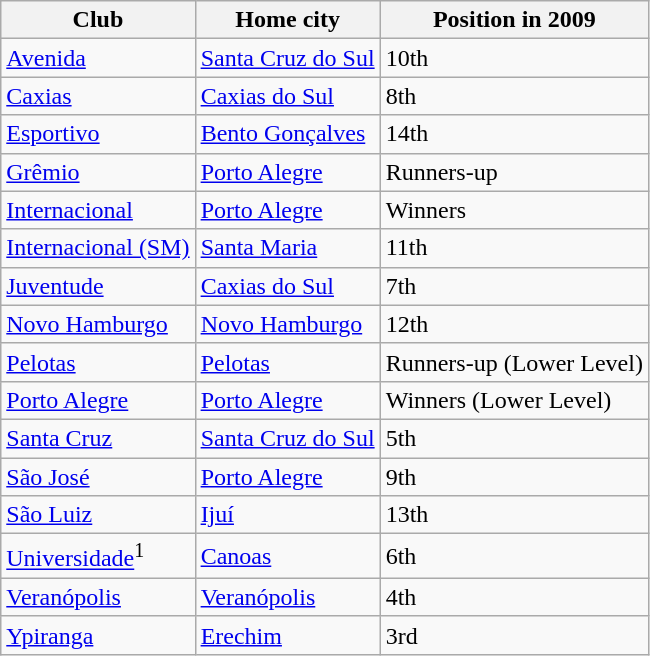<table class="wikitable">
<tr>
<th>Club</th>
<th>Home city</th>
<th>Position in 2009</th>
</tr>
<tr>
<td><a href='#'>Avenida</a></td>
<td><a href='#'>Santa Cruz do Sul</a></td>
<td>10th</td>
</tr>
<tr>
<td><a href='#'>Caxias</a></td>
<td><a href='#'>Caxias do Sul</a></td>
<td>8th</td>
</tr>
<tr>
<td><a href='#'>Esportivo</a></td>
<td><a href='#'>Bento Gonçalves</a></td>
<td>14th</td>
</tr>
<tr>
<td><a href='#'>Grêmio</a></td>
<td><a href='#'>Porto Alegre</a></td>
<td>Runners-up</td>
</tr>
<tr>
<td><a href='#'>Internacional</a></td>
<td><a href='#'>Porto Alegre</a></td>
<td>Winners</td>
</tr>
<tr>
<td><a href='#'>Internacional (SM)</a></td>
<td><a href='#'>Santa Maria</a></td>
<td>11th</td>
</tr>
<tr>
<td><a href='#'>Juventude</a></td>
<td><a href='#'>Caxias do Sul</a></td>
<td>7th</td>
</tr>
<tr>
<td><a href='#'>Novo Hamburgo</a></td>
<td><a href='#'>Novo Hamburgo</a></td>
<td>12th</td>
</tr>
<tr>
<td><a href='#'>Pelotas</a></td>
<td><a href='#'>Pelotas</a></td>
<td>Runners-up (Lower Level)</td>
</tr>
<tr>
<td><a href='#'>Porto Alegre</a></td>
<td><a href='#'>Porto Alegre</a></td>
<td>Winners (Lower Level)</td>
</tr>
<tr>
<td><a href='#'>Santa Cruz</a></td>
<td><a href='#'>Santa Cruz do Sul</a></td>
<td>5th</td>
</tr>
<tr>
<td><a href='#'>São José</a></td>
<td><a href='#'>Porto Alegre</a></td>
<td>9th</td>
</tr>
<tr>
<td><a href='#'>São Luiz</a></td>
<td><a href='#'>Ijuí</a></td>
<td>13th</td>
</tr>
<tr>
<td><a href='#'>Universidade</a><sup>1</sup></td>
<td><a href='#'>Canoas</a></td>
<td>6th</td>
</tr>
<tr>
<td><a href='#'>Veranópolis</a></td>
<td><a href='#'>Veranópolis</a></td>
<td>4th</td>
</tr>
<tr>
<td><a href='#'>Ypiranga</a></td>
<td><a href='#'>Erechim</a></td>
<td>3rd</td>
</tr>
</table>
